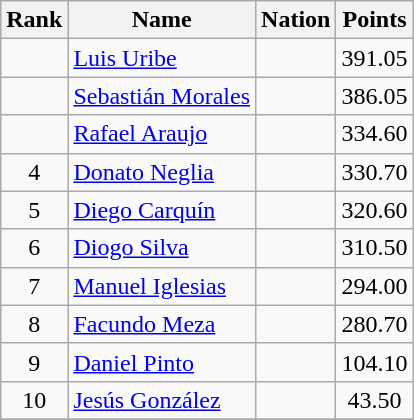<table class="wikitable" style="text-align:center">
<tr>
<th>Rank</th>
<th>Name</th>
<th>Nation</th>
<th>Points</th>
</tr>
<tr>
<td></td>
<td align=left><a href='#'>Luis Uribe</a></td>
<td align=left></td>
<td>391.05</td>
</tr>
<tr>
<td></td>
<td align=left><a href='#'>Sebastián Morales</a></td>
<td align=left></td>
<td>386.05</td>
</tr>
<tr>
<td></td>
<td align=left><a href='#'>Rafael Araujo</a></td>
<td align=left></td>
<td>334.60</td>
</tr>
<tr>
<td>4</td>
<td align=left><a href='#'>Donato Neglia</a></td>
<td align=left></td>
<td>330.70</td>
</tr>
<tr>
<td>5</td>
<td align=left><a href='#'>Diego Carquín</a></td>
<td align=left></td>
<td>320.60</td>
</tr>
<tr>
<td>6</td>
<td align=left><a href='#'>Diogo Silva</a></td>
<td align=left></td>
<td>310.50</td>
</tr>
<tr>
<td>7</td>
<td align=left><a href='#'>Manuel Iglesias</a></td>
<td align=left></td>
<td>294.00</td>
</tr>
<tr>
<td>8</td>
<td align=left><a href='#'>Facundo Meza</a></td>
<td align=left></td>
<td>280.70</td>
</tr>
<tr>
<td>9</td>
<td align=left><a href='#'>Daniel Pinto</a></td>
<td align=left></td>
<td>104.10</td>
</tr>
<tr>
<td>10</td>
<td align=left><a href='#'>Jesús González</a></td>
<td align=left></td>
<td>43.50</td>
</tr>
<tr>
</tr>
</table>
